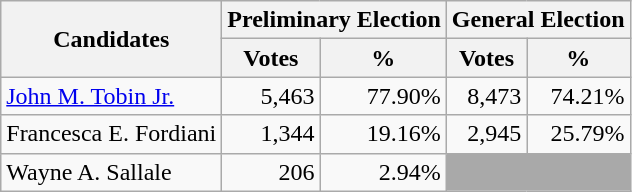<table class=wikitable>
<tr>
<th colspan=1 rowspan=2><strong>Candidates</strong></th>
<th colspan=2><strong>Preliminary Election</strong></th>
<th colspan=2><strong>General Election</strong></th>
</tr>
<tr>
<th>Votes</th>
<th>%</th>
<th>Votes</th>
<th>%</th>
</tr>
<tr>
<td><a href='#'>John M. Tobin Jr.</a></td>
<td align="right">5,463</td>
<td align="right">77.90%</td>
<td align="right">8,473</td>
<td align="right">74.21%</td>
</tr>
<tr>
<td>Francesca E. Fordiani</td>
<td align="right">1,344</td>
<td align="right">19.16%</td>
<td align="right">2,945</td>
<td align="right">25.79%</td>
</tr>
<tr>
<td>Wayne A. Sallale</td>
<td align="right">206</td>
<td align="right">2.94%</td>
<td colspan=2 bgcolor=darkgray> </td>
</tr>
</table>
